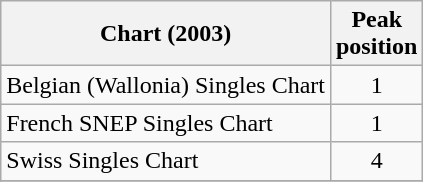<table class="wikitable sortable">
<tr>
<th>Chart (2003)</th>
<th>Peak<br>position</th>
</tr>
<tr>
<td>Belgian (Wallonia) Singles Chart</td>
<td align="center">1</td>
</tr>
<tr>
<td>French SNEP Singles Chart</td>
<td align="center">1</td>
</tr>
<tr>
<td>Swiss Singles Chart</td>
<td align="center">4</td>
</tr>
<tr>
</tr>
</table>
